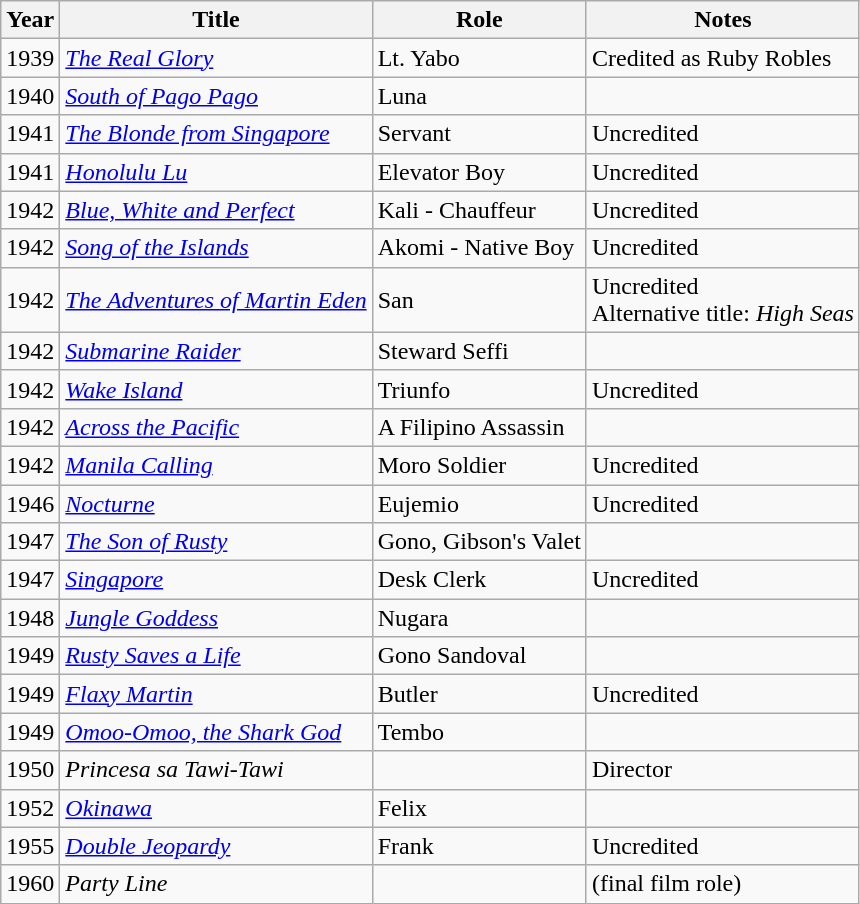<table class="wikitable sortable">
<tr>
<th>Year</th>
<th>Title</th>
<th>Role</th>
<th class="unsortable">Notes</th>
</tr>
<tr>
<td>1939</td>
<td><em><a href='#'>The Real Glory</a></em></td>
<td>Lt. Yabo</td>
<td>Credited as Ruby Robles</td>
</tr>
<tr>
<td>1940</td>
<td><em><a href='#'>South of Pago Pago</a></em></td>
<td>Luna</td>
<td></td>
</tr>
<tr>
<td>1941</td>
<td><em><a href='#'>The Blonde from Singapore</a></em></td>
<td>Servant</td>
<td>Uncredited</td>
</tr>
<tr>
<td>1941</td>
<td><em><a href='#'>Honolulu Lu</a></em></td>
<td>Elevator Boy</td>
<td>Uncredited</td>
</tr>
<tr>
<td>1942</td>
<td><em><a href='#'>Blue, White and Perfect</a></em></td>
<td>Kali - Chauffeur</td>
<td>Uncredited</td>
</tr>
<tr>
<td>1942</td>
<td><em><a href='#'>Song of the Islands</a></em></td>
<td>Akomi - Native Boy</td>
<td>Uncredited</td>
</tr>
<tr>
<td>1942</td>
<td><em><a href='#'>The Adventures of Martin Eden</a></em></td>
<td>San</td>
<td>Uncredited<br>Alternative title: <em>High Seas</em></td>
</tr>
<tr>
<td>1942</td>
<td><em><a href='#'>Submarine Raider</a></em></td>
<td>Steward Seffi</td>
<td></td>
</tr>
<tr>
<td>1942</td>
<td><em><a href='#'>Wake Island</a></em></td>
<td>Triunfo</td>
<td>Uncredited</td>
</tr>
<tr>
<td>1942</td>
<td><em><a href='#'>Across the Pacific</a></em></td>
<td>A Filipino Assassin</td>
<td></td>
</tr>
<tr>
<td>1942</td>
<td><em><a href='#'>Manila Calling</a></em></td>
<td>Moro Soldier</td>
<td>Uncredited</td>
</tr>
<tr>
<td>1946</td>
<td><em><a href='#'>Nocturne</a></em></td>
<td>Eujemio</td>
<td>Uncredited</td>
</tr>
<tr>
<td>1947</td>
<td><em><a href='#'>The Son of Rusty</a></em></td>
<td>Gono, Gibson's Valet</td>
<td></td>
</tr>
<tr>
<td>1947</td>
<td><em><a href='#'>Singapore</a></em></td>
<td>Desk Clerk</td>
<td>Uncredited</td>
</tr>
<tr>
<td>1948</td>
<td><em><a href='#'>Jungle Goddess</a></em></td>
<td>Nugara</td>
<td></td>
</tr>
<tr>
<td>1949</td>
<td><em><a href='#'>Rusty Saves a Life</a></em></td>
<td>Gono Sandoval</td>
<td></td>
</tr>
<tr>
<td>1949</td>
<td><em><a href='#'>Flaxy Martin</a></em></td>
<td>Butler</td>
<td>Uncredited</td>
</tr>
<tr>
<td>1949</td>
<td><em><a href='#'>Omoo-Omoo, the Shark God</a></em></td>
<td>Tembo</td>
<td></td>
</tr>
<tr>
<td>1950</td>
<td><em>Princesa sa Tawi-Tawi </em></td>
<td></td>
<td>Director</td>
</tr>
<tr>
<td>1952</td>
<td><em><a href='#'>Okinawa</a></em></td>
<td>Felix</td>
<td></td>
</tr>
<tr>
<td>1955</td>
<td><em><a href='#'>Double Jeopardy</a></em></td>
<td>Frank</td>
<td>Uncredited</td>
</tr>
<tr>
<td>1960</td>
<td><em>Party Line</em></td>
<td></td>
<td>(final film role)</td>
</tr>
</table>
